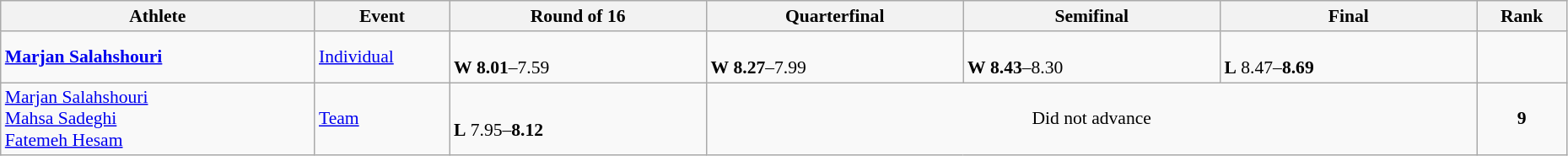<table class="wikitable" width="98%" style="text-align:left; font-size:90%">
<tr>
<th width="11%">Athlete</th>
<th width="4%">Event</th>
<th width="9%">Round of 16</th>
<th width="9%">Quarterfinal</th>
<th width="9%">Semifinal</th>
<th width="9%">Final</th>
<th width="3%">Rank</th>
</tr>
<tr>
<td><strong><a href='#'>Marjan Salahshouri</a></strong></td>
<td><a href='#'>Individual</a></td>
<td><br><strong>W</strong> <strong>8.01</strong>–7.59</td>
<td><br><strong>W</strong> <strong>8.27</strong>–7.99</td>
<td><br><strong>W</strong> <strong>8.43</strong>–8.30</td>
<td><br><strong>L</strong> 8.47–<strong>8.69</strong></td>
<td align=center></td>
</tr>
<tr>
<td><a href='#'>Marjan Salahshouri</a><br><a href='#'>Mahsa Sadeghi</a><br><a href='#'>Fatemeh Hesam</a></td>
<td><a href='#'>Team</a></td>
<td><br><strong>L</strong> 7.95–<strong>8.12</strong></td>
<td colspan=3 align=center>Did not advance</td>
<td align=center><strong>9</strong></td>
</tr>
</table>
